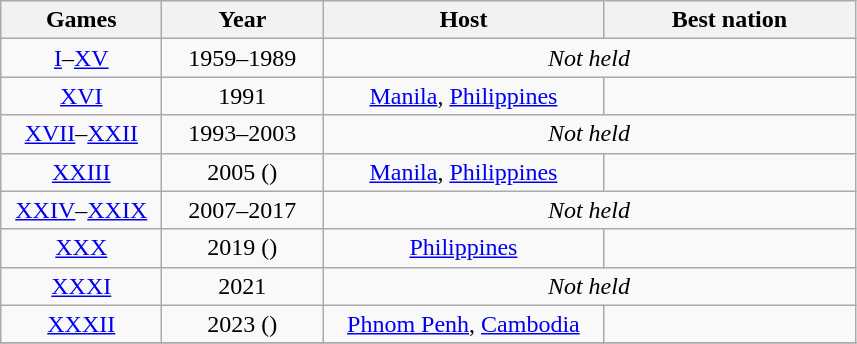<table class=wikitable style="text-align:center">
<tr>
<th width=100>Games</th>
<th width=100>Year</th>
<th width=180>Host</th>
<th width=160>Best nation</th>
</tr>
<tr>
<td><a href='#'>I</a>–<a href='#'>XV</a></td>
<td>1959–1989</td>
<td colspan=2><em>Not held</em></td>
</tr>
<tr>
<td><a href='#'>XVI</a></td>
<td>1991</td>
<td><a href='#'>Manila</a>, <a href='#'>Philippines</a></td>
<td align=left></td>
</tr>
<tr>
<td><a href='#'>XVII</a>–<a href='#'>XXII</a></td>
<td>1993–2003</td>
<td colspan=2><em>Not held</em></td>
</tr>
<tr>
<td><a href='#'>XXIII</a></td>
<td>2005 ()</td>
<td><a href='#'>Manila</a>, <a href='#'>Philippines</a></td>
<td align=left><br></td>
</tr>
<tr>
<td><a href='#'>XXIV</a>–<a href='#'>XXIX</a></td>
<td>2007–2017</td>
<td colspan=2><em>Not held</em></td>
</tr>
<tr>
<td><a href='#'>XXX</a></td>
<td>2019 ()</td>
<td><a href='#'>Philippines</a></td>
<td align=left></td>
</tr>
<tr>
<td><a href='#'>XXXI</a></td>
<td>2021</td>
<td colspan=2><em>Not held</em></td>
</tr>
<tr>
<td><a href='#'>XXXII</a></td>
<td>2023 ()</td>
<td><a href='#'>Phnom Penh</a>, <a href='#'>Cambodia</a></td>
<td></td>
</tr>
<tr>
</tr>
</table>
